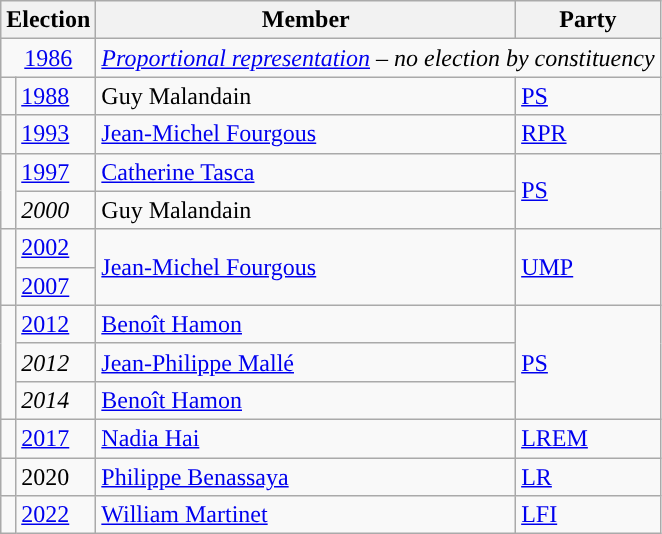<table class="wikitable">
<tr>
<th colspan=2>Election</th>
<th>Member</th>
<th>Party</th>
</tr>
<tr>
<td colspan=2 align="center"><a href='#'>1986</a></td>
<td colspan=2><em><a href='#'>Proportional representation</a> – no election by constituency</em></td>
</tr>
<tr>
<td style="color:inherit;background-color: "></td>
<td><a href='#'>1988</a></td>
<td>Guy Malandain</td>
<td><a href='#'>PS</a></td>
</tr>
<tr>
<td style="color:inherit;background-color: "></td>
<td><a href='#'>1993</a></td>
<td><a href='#'>Jean-Michel Fourgous</a></td>
<td><a href='#'>RPR</a></td>
</tr>
<tr>
<td rowspan="2" style="color:inherit;background-color: "></td>
<td><a href='#'>1997</a></td>
<td><a href='#'>Catherine Tasca</a></td>
<td rowspan="2"><a href='#'>PS</a></td>
</tr>
<tr>
<td><em>2000</em></td>
<td>Guy Malandain</td>
</tr>
<tr>
<td rowspan="2" style="color:inherit;background-color: "></td>
<td><a href='#'>2002</a></td>
<td rowspan="2"><a href='#'>Jean-Michel Fourgous</a></td>
<td rowspan="2"><a href='#'>UMP</a></td>
</tr>
<tr>
<td><a href='#'>2007</a></td>
</tr>
<tr>
<td rowspan="3" style="color:inherit;background-color: "></td>
<td><a href='#'>2012</a></td>
<td><a href='#'>Benoît Hamon</a></td>
<td rowspan="3"><a href='#'>PS</a></td>
</tr>
<tr>
<td><em>2012</em></td>
<td><a href='#'>Jean-Philippe Mallé</a></td>
</tr>
<tr>
<td><em>2014</em></td>
<td><a href='#'>Benoît Hamon</a></td>
</tr>
<tr>
<td style="color:inherit;background-color: "></td>
<td><a href='#'>2017</a></td>
<td><a href='#'>Nadia Hai</a></td>
<td><a href='#'>LREM</a></td>
</tr>
<tr>
<td style="color:inherit;background-color: "></td>
<td>2020</td>
<td><a href='#'>Philippe Benassaya</a></td>
<td><a href='#'>LR</a></td>
</tr>
<tr>
<td style="color:inherit;background-color: "></td>
<td><a href='#'>2022</a></td>
<td><a href='#'>William Martinet</a></td>
<td><a href='#'>LFI</a></td>
</tr>
</table>
